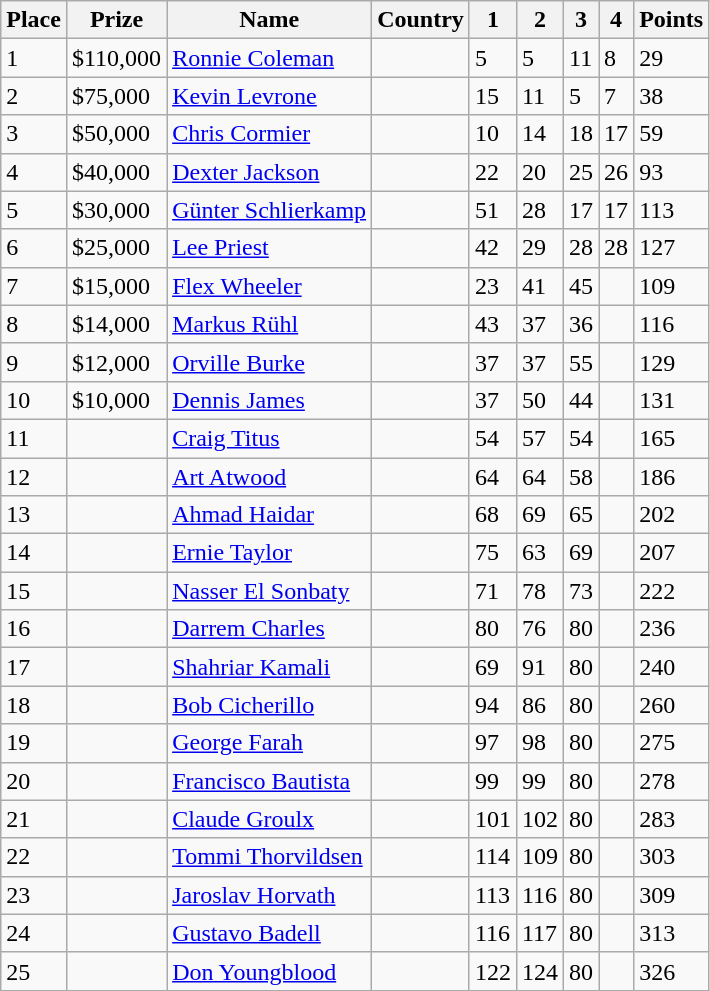<table class="wikitable">
<tr>
<th>Place</th>
<th>Prize</th>
<th>Name</th>
<th>Country</th>
<th>1</th>
<th>2</th>
<th>3</th>
<th>4</th>
<th>Points</th>
</tr>
<tr>
<td>1</td>
<td>$110,000</td>
<td><a href='#'>Ronnie Coleman</a></td>
<td></td>
<td>5</td>
<td>5</td>
<td>11</td>
<td>8</td>
<td>29</td>
</tr>
<tr>
<td>2</td>
<td>$75,000</td>
<td><a href='#'>Kevin Levrone</a></td>
<td></td>
<td>15</td>
<td>11</td>
<td>5</td>
<td>7</td>
<td>38</td>
</tr>
<tr>
<td>3</td>
<td>$50,000</td>
<td><a href='#'>Chris Cormier</a></td>
<td></td>
<td>10</td>
<td>14</td>
<td>18</td>
<td>17</td>
<td>59</td>
</tr>
<tr>
<td>4</td>
<td>$40,000</td>
<td><a href='#'>Dexter Jackson</a></td>
<td></td>
<td>22</td>
<td>20</td>
<td>25</td>
<td>26</td>
<td>93</td>
</tr>
<tr>
<td>5</td>
<td>$30,000</td>
<td><a href='#'>Günter Schlierkamp</a></td>
<td></td>
<td>51</td>
<td>28</td>
<td>17</td>
<td>17</td>
<td>113</td>
</tr>
<tr>
<td>6</td>
<td>$25,000</td>
<td><a href='#'>Lee Priest</a></td>
<td></td>
<td>42</td>
<td>29</td>
<td>28</td>
<td>28</td>
<td>127</td>
</tr>
<tr>
<td>7</td>
<td>$15,000</td>
<td><a href='#'>Flex Wheeler</a></td>
<td></td>
<td>23</td>
<td>41</td>
<td>45</td>
<td></td>
<td>109</td>
</tr>
<tr>
<td>8</td>
<td>$14,000</td>
<td><a href='#'>Markus Rühl</a></td>
<td></td>
<td>43</td>
<td>37</td>
<td>36</td>
<td></td>
<td>116</td>
</tr>
<tr>
<td>9</td>
<td>$12,000</td>
<td><a href='#'>Orville Burke</a></td>
<td></td>
<td>37</td>
<td>37</td>
<td>55</td>
<td></td>
<td>129</td>
</tr>
<tr>
<td>10</td>
<td>$10,000</td>
<td><a href='#'>Dennis James</a></td>
<td></td>
<td>37</td>
<td>50</td>
<td>44</td>
<td></td>
<td>131</td>
</tr>
<tr>
<td>11</td>
<td></td>
<td><a href='#'>Craig Titus</a></td>
<td></td>
<td>54</td>
<td>57</td>
<td>54</td>
<td></td>
<td>165</td>
</tr>
<tr>
<td>12</td>
<td></td>
<td><a href='#'>Art Atwood</a></td>
<td></td>
<td>64</td>
<td>64</td>
<td>58</td>
<td></td>
<td>186</td>
</tr>
<tr>
<td>13</td>
<td></td>
<td><a href='#'>Ahmad Haidar</a></td>
<td></td>
<td>68</td>
<td>69</td>
<td>65</td>
<td></td>
<td>202</td>
</tr>
<tr>
<td>14</td>
<td></td>
<td><a href='#'>Ernie Taylor</a></td>
<td></td>
<td>75</td>
<td>63</td>
<td>69</td>
<td></td>
<td>207</td>
</tr>
<tr>
<td>15</td>
<td></td>
<td><a href='#'>Nasser El Sonbaty</a></td>
<td></td>
<td>71</td>
<td>78</td>
<td>73</td>
<td></td>
<td>222</td>
</tr>
<tr>
<td>16</td>
<td></td>
<td><a href='#'>Darrem Charles</a></td>
<td></td>
<td>80</td>
<td>76</td>
<td>80</td>
<td></td>
<td>236</td>
</tr>
<tr>
<td>17</td>
<td></td>
<td><a href='#'>Shahriar Kamali</a></td>
<td></td>
<td>69</td>
<td>91</td>
<td>80</td>
<td></td>
<td>240</td>
</tr>
<tr>
<td>18</td>
<td></td>
<td><a href='#'>Bob Cicherillo</a></td>
<td></td>
<td>94</td>
<td>86</td>
<td>80</td>
<td></td>
<td>260</td>
</tr>
<tr>
<td>19</td>
<td></td>
<td><a href='#'>George Farah</a></td>
<td></td>
<td>97</td>
<td>98</td>
<td>80</td>
<td></td>
<td>275</td>
</tr>
<tr>
<td>20</td>
<td></td>
<td><a href='#'>Francisco Bautista</a></td>
<td></td>
<td>99</td>
<td>99</td>
<td>80</td>
<td></td>
<td>278</td>
</tr>
<tr>
<td>21</td>
<td></td>
<td><a href='#'>Claude Groulx</a></td>
<td></td>
<td>101</td>
<td>102</td>
<td>80</td>
<td></td>
<td>283</td>
</tr>
<tr>
<td>22</td>
<td></td>
<td><a href='#'>Tommi Thorvildsen</a></td>
<td></td>
<td>114</td>
<td>109</td>
<td>80</td>
<td></td>
<td>303</td>
</tr>
<tr>
<td>23</td>
<td></td>
<td><a href='#'>Jaroslav Horvath</a></td>
<td></td>
<td>113</td>
<td>116</td>
<td>80</td>
<td></td>
<td>309</td>
</tr>
<tr>
<td>24</td>
<td></td>
<td><a href='#'>Gustavo Badell</a></td>
<td></td>
<td>116</td>
<td>117</td>
<td>80</td>
<td></td>
<td>313</td>
</tr>
<tr>
<td>25</td>
<td></td>
<td><a href='#'>Don Youngblood</a></td>
<td></td>
<td>122</td>
<td>124</td>
<td>80</td>
<td></td>
<td>326</td>
</tr>
</table>
